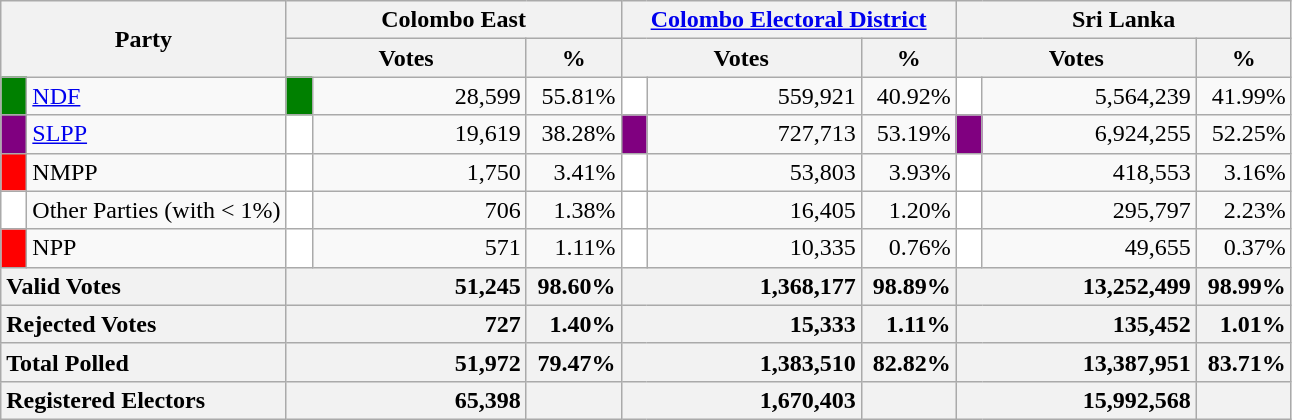<table class="wikitable">
<tr>
<th colspan="2" width="144px"rowspan="2">Party</th>
<th colspan="3" width="216px">Colombo East</th>
<th colspan="3" width="216px"><a href='#'>Colombo Electoral District</a></th>
<th colspan="3" width="216px">Sri Lanka</th>
</tr>
<tr>
<th colspan="2" width="144px">Votes</th>
<th>%</th>
<th colspan="2" width="144px">Votes</th>
<th>%</th>
<th colspan="2" width="144px">Votes</th>
<th>%</th>
</tr>
<tr>
<td style="background-color:green;" width="10px"></td>
<td style="text-align:left;"><a href='#'>NDF</a></td>
<td style="background-color:green;" width="10px"></td>
<td style="text-align:right;">28,599</td>
<td style="text-align:right;">55.81%</td>
<td style="background-color:white;" width="10px"></td>
<td style="text-align:right;">559,921</td>
<td style="text-align:right;">40.92%</td>
<td style="background-color:white;" width="10px"></td>
<td style="text-align:right;">5,564,239</td>
<td style="text-align:right;">41.99%</td>
</tr>
<tr>
<td style="background-color:purple;" width="10px"></td>
<td style="text-align:left;"><a href='#'>SLPP</a></td>
<td style="background-color:white;" width="10px"></td>
<td style="text-align:right;">19,619</td>
<td style="text-align:right;">38.28%</td>
<td style="background-color:purple;" width="10px"></td>
<td style="text-align:right;">727,713</td>
<td style="text-align:right;">53.19%</td>
<td style="background-color:purple;" width="10px"></td>
<td style="text-align:right;">6,924,255</td>
<td style="text-align:right;">52.25%</td>
</tr>
<tr>
<td style="background-color:red;" width="10px"></td>
<td style="text-align:left;">NMPP</td>
<td style="background-color:white;" width="10px"></td>
<td style="text-align:right;">1,750</td>
<td style="text-align:right;">3.41%</td>
<td style="background-color:white;" width="10px"></td>
<td style="text-align:right;">53,803</td>
<td style="text-align:right;">3.93%</td>
<td style="background-color:white;" width="10px"></td>
<td style="text-align:right;">418,553</td>
<td style="text-align:right;">3.16%</td>
</tr>
<tr>
<td style="background-color:white;" width="10px"></td>
<td style="text-align:left;">Other Parties (with < 1%)</td>
<td style="background-color:white;" width="10px"></td>
<td style="text-align:right;">706</td>
<td style="text-align:right;">1.38%</td>
<td style="background-color:white;" width="10px"></td>
<td style="text-align:right;">16,405</td>
<td style="text-align:right;">1.20%</td>
<td style="background-color:white;" width="10px"></td>
<td style="text-align:right;">295,797</td>
<td style="text-align:right;">2.23%</td>
</tr>
<tr>
<td style="background-color:red;" width="10px"></td>
<td style="text-align:left;">NPP</td>
<td style="background-color:white;" width="10px"></td>
<td style="text-align:right;">571</td>
<td style="text-align:right;">1.11%</td>
<td style="background-color:white;" width="10px"></td>
<td style="text-align:right;">10,335</td>
<td style="text-align:right;">0.76%</td>
<td style="background-color:white;" width="10px"></td>
<td style="text-align:right;">49,655</td>
<td style="text-align:right;">0.37%</td>
</tr>
<tr>
<th colspan="2" width="144px"style="text-align:left;">Valid Votes</th>
<th style="text-align:right;"colspan="2" width="144px">51,245</th>
<th style="text-align:right;">98.60%</th>
<th style="text-align:right;"colspan="2" width="144px">1,368,177</th>
<th style="text-align:right;">98.89%</th>
<th style="text-align:right;"colspan="2" width="144px">13,252,499</th>
<th style="text-align:right;">98.99%</th>
</tr>
<tr>
<th colspan="2" width="144px"style="text-align:left;">Rejected Votes</th>
<th style="text-align:right;"colspan="2" width="144px">727</th>
<th style="text-align:right;">1.40%</th>
<th style="text-align:right;"colspan="2" width="144px">15,333</th>
<th style="text-align:right;">1.11%</th>
<th style="text-align:right;"colspan="2" width="144px">135,452</th>
<th style="text-align:right;">1.01%</th>
</tr>
<tr>
<th colspan="2" width="144px"style="text-align:left;">Total Polled</th>
<th style="text-align:right;"colspan="2" width="144px">51,972</th>
<th style="text-align:right;">79.47%</th>
<th style="text-align:right;"colspan="2" width="144px">1,383,510</th>
<th style="text-align:right;">82.82%</th>
<th style="text-align:right;"colspan="2" width="144px">13,387,951</th>
<th style="text-align:right;">83.71%</th>
</tr>
<tr>
<th colspan="2" width="144px"style="text-align:left;">Registered Electors</th>
<th style="text-align:right;"colspan="2" width="144px">65,398</th>
<th></th>
<th style="text-align:right;"colspan="2" width="144px">1,670,403</th>
<th></th>
<th style="text-align:right;"colspan="2" width="144px">15,992,568</th>
<th></th>
</tr>
</table>
